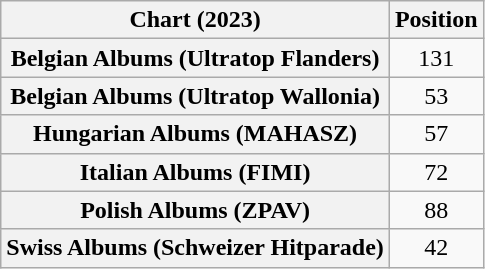<table class="wikitable sortable plainrowheaders" style="text-align:center">
<tr>
<th scope="col">Chart (2023)</th>
<th scope="col">Position</th>
</tr>
<tr>
<th scope="row">Belgian Albums (Ultratop Flanders)</th>
<td>131</td>
</tr>
<tr>
<th scope="row">Belgian Albums (Ultratop Wallonia)</th>
<td>53</td>
</tr>
<tr>
<th scope="row">Hungarian Albums (MAHASZ)</th>
<td>57</td>
</tr>
<tr>
<th scope="row">Italian Albums (FIMI)</th>
<td>72</td>
</tr>
<tr>
<th scope="row">Polish Albums (ZPAV)</th>
<td>88</td>
</tr>
<tr>
<th scope="row">Swiss Albums (Schweizer Hitparade)</th>
<td>42</td>
</tr>
</table>
